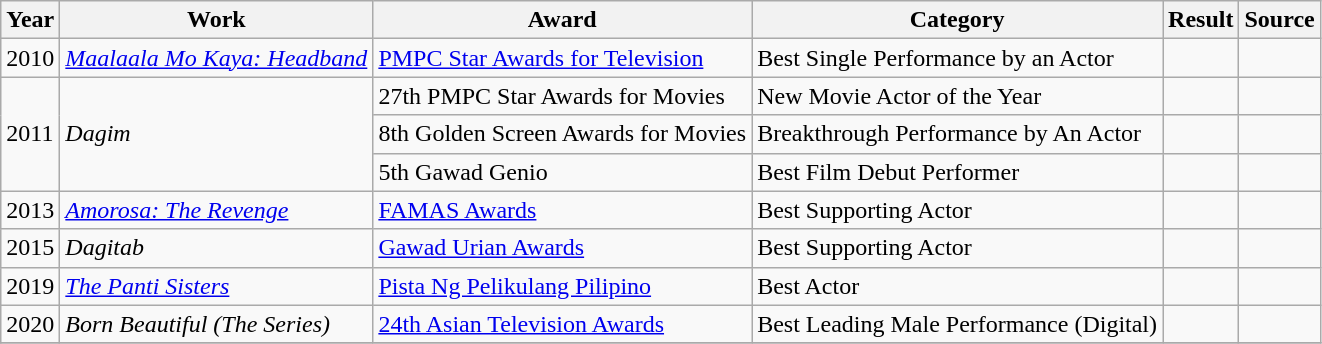<table class="wikitable">
<tr>
<th>Year</th>
<th>Work</th>
<th>Award</th>
<th>Category</th>
<th>Result</th>
<th>Source </th>
</tr>
<tr>
<td>2010</td>
<td><em><a href='#'>Maalaala Mo Kaya: Headband</a></em></td>
<td><a href='#'>PMPC Star Awards for Television</a></td>
<td>Best Single Performance by an Actor</td>
<td></td>
<td></td>
</tr>
<tr>
<td rowspan="3">2011</td>
<td rowspan="3"><em>Dagim</em></td>
<td>27th PMPC Star Awards for Movies</td>
<td>New Movie Actor of the Year</td>
<td></td>
<td></td>
</tr>
<tr>
<td>8th Golden Screen Awards for Movies</td>
<td>Breakthrough Performance by An Actor</td>
<td></td>
<td></td>
</tr>
<tr>
<td>5th Gawad Genio</td>
<td>Best Film Debut Performer</td>
<td></td>
<td></td>
</tr>
<tr>
<td>2013</td>
<td><em><a href='#'>Amorosa: The Revenge</a></em></td>
<td><a href='#'>FAMAS Awards</a></td>
<td>Best Supporting Actor</td>
<td></td>
<td></td>
</tr>
<tr>
<td>2015</td>
<td><em>Dagitab</em></td>
<td><a href='#'>Gawad Urian Awards</a></td>
<td>Best Supporting Actor</td>
<td></td>
<td></td>
</tr>
<tr>
<td>2019</td>
<td><em><a href='#'>The Panti Sisters</a></em></td>
<td><a href='#'>Pista Ng Pelikulang Pilipino</a></td>
<td>Best Actor</td>
<td></td>
<td></td>
</tr>
<tr>
<td>2020</td>
<td><em>Born Beautiful (The Series)</em></td>
<td><a href='#'>24th Asian Television Awards</a></td>
<td>Best Leading Male Performance (Digital)</td>
<td></td>
<td></td>
</tr>
<tr>
</tr>
</table>
